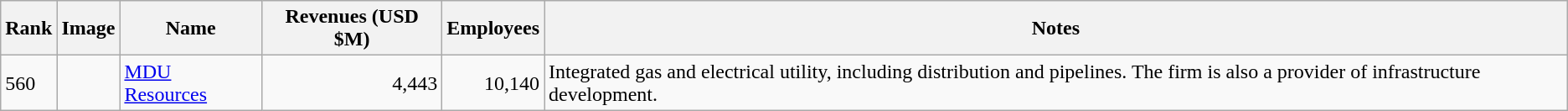<table class="wikitable sortable">
<tr>
<th>Rank</th>
<th>Image</th>
<th>Name</th>
<th>Revenues (USD $M)</th>
<th>Employees</th>
<th>Notes</th>
</tr>
<tr>
<td>560</td>
<td></td>
<td><a href='#'>MDU Resources</a></td>
<td align="right">4,443</td>
<td align="right">10,140</td>
<td>Integrated gas and electrical utility, including distribution and pipelines.  The firm is also a provider of infrastructure development.</td>
</tr>
</table>
